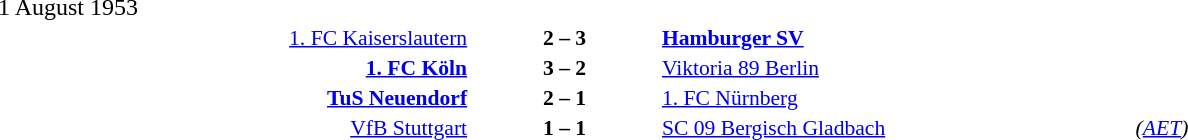<table width=100% cellspacing=1>
<tr>
<th width=25%></th>
<th width=10%></th>
<th width=25%></th>
<th></th>
</tr>
<tr>
<td>1 August 1953</td>
</tr>
<tr style=font-size:90%>
<td align=right><a href='#'>1. FC Kaiserslautern</a></td>
<td align=center><strong>2 – 3</strong></td>
<td><strong><a href='#'>Hamburger SV</a></strong></td>
</tr>
<tr style=font-size:90%>
<td align=right><strong><a href='#'>1. FC Köln</a></strong></td>
<td align=center><strong>3 – 2</strong></td>
<td><a href='#'>Viktoria 89 Berlin</a></td>
</tr>
<tr style=font-size:90%>
<td align=right><strong><a href='#'>TuS Neuendorf</a></strong></td>
<td align=center><strong>2 – 1</strong></td>
<td><a href='#'>1. FC Nürnberg</a></td>
</tr>
<tr style=font-size:90%>
<td align=right><a href='#'>VfB Stuttgart</a></td>
<td align=center><strong>1 – 1</strong></td>
<td><a href='#'>SC 09 Bergisch Gladbach</a></td>
<td><em>(<a href='#'>AET</a>)</em></td>
</tr>
</table>
